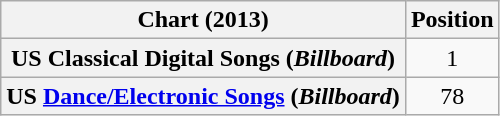<table class="wikitable plainrowheaders" style="text-align:center">
<tr>
<th scope="col">Chart (2013)</th>
<th scope="col">Position</th>
</tr>
<tr>
<th scope="row">US Classical Digital Songs (<em>Billboard</em>)</th>
<td>1</td>
</tr>
<tr>
<th scope="row">US <a href='#'>Dance/Electronic Songs</a> (<em>Billboard</em>)</th>
<td>78</td>
</tr>
</table>
